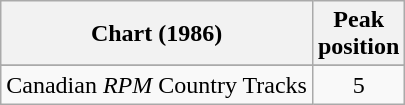<table class="wikitable sortable">
<tr>
<th align="left">Chart (1986)</th>
<th align="center">Peak<br>position</th>
</tr>
<tr>
</tr>
<tr>
<td align="left">Canadian <em>RPM</em> Country Tracks</td>
<td align="center">5</td>
</tr>
</table>
